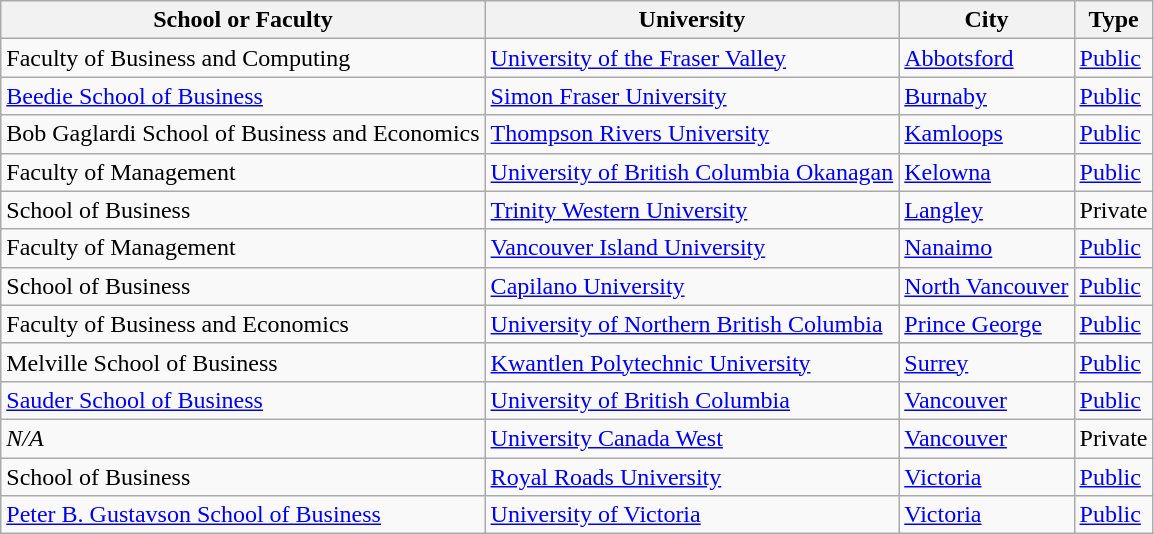<table class="wikitable sortable mw-collapsible mw-collapsed">
<tr>
<th>School or Faculty</th>
<th>University</th>
<th>City</th>
<th>Type</th>
</tr>
<tr>
<td>Faculty of Business and Computing</td>
<td><a href='#'>University of the Fraser Valley</a></td>
<td><a href='#'>Abbotsford</a></td>
<td><a href='#'>Public</a></td>
</tr>
<tr>
<td><a href='#'>Beedie School of Business</a></td>
<td><a href='#'>Simon Fraser University</a></td>
<td><a href='#'>Burnaby</a></td>
<td><a href='#'>Public</a></td>
</tr>
<tr>
<td>Bob Gaglardi School of Business and Economics</td>
<td><a href='#'>Thompson Rivers University</a></td>
<td><a href='#'>Kamloops</a></td>
<td><a href='#'>Public</a></td>
</tr>
<tr>
<td>Faculty of Management</td>
<td><a href='#'>University of British Columbia Okanagan</a></td>
<td><a href='#'>Kelowna</a></td>
<td><a href='#'>Public</a></td>
</tr>
<tr>
<td>School of Business</td>
<td><a href='#'>Trinity Western University</a></td>
<td><a href='#'>Langley</a></td>
<td>Private</td>
</tr>
<tr>
<td>Faculty of Management</td>
<td><a href='#'>Vancouver Island University</a></td>
<td><a href='#'>Nanaimo</a></td>
<td><a href='#'>Public</a></td>
</tr>
<tr>
<td>School of Business</td>
<td><a href='#'>Capilano University</a></td>
<td><a href='#'>North Vancouver</a></td>
<td><a href='#'>Public</a></td>
</tr>
<tr>
<td>Faculty of Business and Economics</td>
<td><a href='#'>University of Northern British Columbia</a></td>
<td><a href='#'>Prince George</a></td>
<td><a href='#'>Public</a></td>
</tr>
<tr>
<td>Melville School of Business</td>
<td><a href='#'>Kwantlen Polytechnic University</a></td>
<td><a href='#'>Surrey</a></td>
<td><a href='#'>Public</a></td>
</tr>
<tr>
<td><a href='#'>Sauder School of Business</a></td>
<td><a href='#'>University of British Columbia</a></td>
<td><a href='#'>Vancouver</a></td>
<td><a href='#'>Public</a></td>
</tr>
<tr>
<td><em>N/A</em></td>
<td><a href='#'>University Canada West</a></td>
<td><a href='#'>Vancouver</a></td>
<td>Private</td>
</tr>
<tr>
<td>School of Business</td>
<td><a href='#'>Royal Roads University</a></td>
<td><a href='#'>Victoria</a></td>
<td><a href='#'>Public</a></td>
</tr>
<tr>
<td><a href='#'>Peter B. Gustavson School of Business</a></td>
<td><a href='#'>University of Victoria</a></td>
<td><a href='#'>Victoria</a></td>
<td><a href='#'>Public</a></td>
</tr>
</table>
